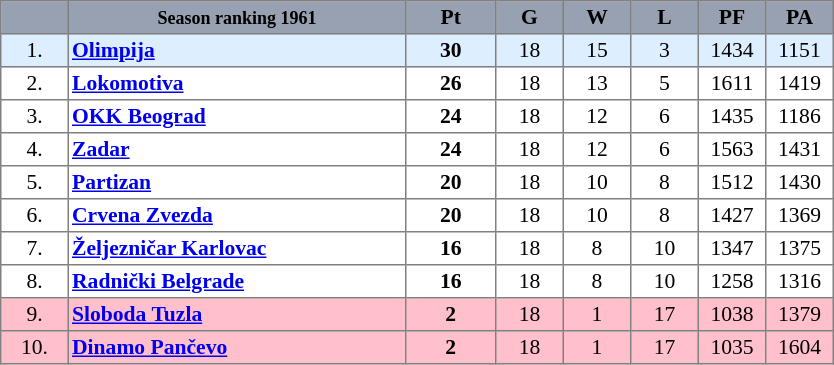<table align=center style="font-size: 90%; border-collapse:collapse" border=1 cellspacing=0 cellpadding=2>
<tr align=center bgcolor=#98A1B2>
<th width=40></th>
<th width=220><span><small>Season ranking 1961</small></span></th>
<th width=55><span>Pt</span></th>
<th width=40><span>G</span></th>
<th width=40><span>W</span></th>
<th width=40><span>L</span></th>
<th width=40><span>PF</span></th>
<th width=40><span>PA</span></th>
</tr>
<tr align=center style="background:#DDEEFF">
<td>1.</td>
<td style="text-align:left;"><strong><a href='#'>Olimpija</a></strong></td>
<td><strong>30</strong></td>
<td>18</td>
<td>15</td>
<td>3</td>
<td>1434</td>
<td>1151</td>
</tr>
<tr align=center>
<td>2.</td>
<td style="text-align:left;"><strong><a href='#'>Lokomotiva</a></strong></td>
<td><strong>26</strong></td>
<td>18</td>
<td>13</td>
<td>5</td>
<td>1611</td>
<td>1419</td>
</tr>
<tr align=center>
<td>3.</td>
<td style="text-align:left;"><strong><a href='#'>OKK Beograd</a></strong></td>
<td><strong>24</strong></td>
<td>18</td>
<td>12</td>
<td>6</td>
<td>1435</td>
<td>1186</td>
</tr>
<tr align=center>
<td>4.</td>
<td style="text-align:left;"><strong><a href='#'>Zadar</a></strong></td>
<td><strong>24</strong></td>
<td>18</td>
<td>12</td>
<td>6</td>
<td>1563</td>
<td>1431</td>
</tr>
<tr align=center>
<td>5.</td>
<td style="text-align:left;"><strong><a href='#'>Partizan</a></strong></td>
<td><strong>20</strong></td>
<td>18</td>
<td>10</td>
<td>8</td>
<td>1512</td>
<td>1430</td>
</tr>
<tr align=center>
<td>6.</td>
<td style="text-align:left;"><strong><a href='#'>Crvena Zvezda</a></strong></td>
<td><strong>20</strong></td>
<td>18</td>
<td>10</td>
<td>8</td>
<td>1427</td>
<td>1369</td>
</tr>
<tr align=center>
<td>7.</td>
<td style="text-align:left;"><strong><a href='#'>Željezničar Karlovac</a></strong></td>
<td><strong>16</strong></td>
<td>18</td>
<td>8</td>
<td>10</td>
<td>1347</td>
<td>1375</td>
</tr>
<tr align=center>
<td>8.</td>
<td style="text-align:left;"><strong><a href='#'>Radnički Belgrade</a></strong></td>
<td><strong>16</strong></td>
<td>18</td>
<td>8</td>
<td>10</td>
<td>1258</td>
<td>1316</td>
</tr>
<tr align=center style="background:#FFC0CB">
<td>9.</td>
<td style="text-align:left;"><strong><a href='#'>Sloboda Tuzla</a></strong></td>
<td><strong>2</strong></td>
<td>18</td>
<td>1</td>
<td>17</td>
<td>1038</td>
<td>1379</td>
</tr>
<tr align=center style="background:#FFC0CB">
<td>10.</td>
<td style="text-align:left;"><strong><a href='#'>Dinamo Pančevo</a></strong></td>
<td><strong>2</strong></td>
<td>18</td>
<td>1</td>
<td>17</td>
<td>1035</td>
<td>1604</td>
</tr>
</table>
